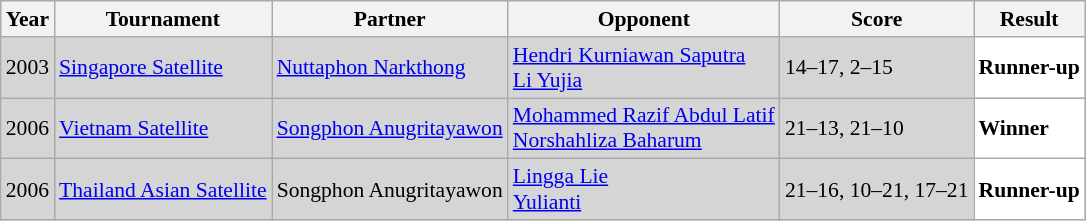<table class="sortable wikitable" style="font-size: 90%;">
<tr>
<th>Year</th>
<th>Tournament</th>
<th>Partner</th>
<th>Opponent</th>
<th>Score</th>
<th>Result</th>
</tr>
<tr style="background:#D5D5D5">
<td align="center">2003</td>
<td align="left"><a href='#'>Singapore Satellite</a></td>
<td align="left"> <a href='#'>Nuttaphon Narkthong</a></td>
<td align="left"> <a href='#'>Hendri Kurniawan Saputra</a> <br>  <a href='#'>Li Yujia</a></td>
<td align="left">14–17, 2–15</td>
<td style="text-align:left; background:white"> <strong>Runner-up</strong></td>
</tr>
<tr style="background:#D5D5D5">
<td align="center">2006</td>
<td align="left"><a href='#'>Vietnam Satellite</a></td>
<td align="left"> <a href='#'>Songphon Anugritayawon</a></td>
<td align="left"> <a href='#'>Mohammed Razif Abdul Latif</a> <br>  <a href='#'>Norshahliza Baharum</a></td>
<td align="left">21–13, 21–10</td>
<td style="text-align:left; background:white"> <strong>Winner</strong></td>
</tr>
<tr style="background:#D5D5D5">
<td align="center">2006</td>
<td align="left"><a href='#'>Thailand Asian Satellite</a></td>
<td align="left"> Songphon Anugritayawon</td>
<td align="left"> <a href='#'>Lingga Lie</a> <br>  <a href='#'>Yulianti</a></td>
<td align="left">21–16, 10–21, 17–21</td>
<td style="text-align:left; background:white"> <strong>Runner-up</strong></td>
</tr>
</table>
